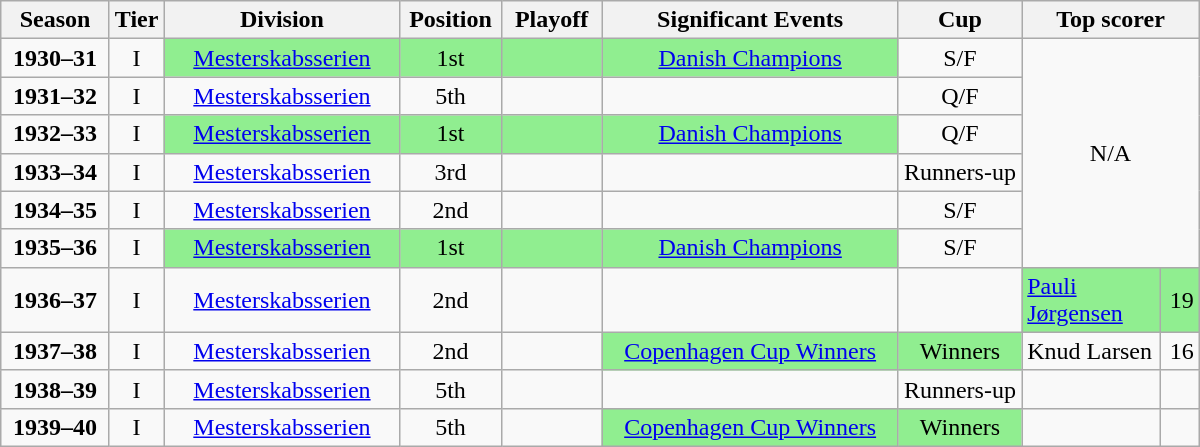<table class="wikitable"  style="text-align:center; width:800px;">
<tr>
<th style="width:65px;">Season</th>
<th style="width:25px;">Tier</th>
<th style="width:150px;">Division</th>
<th style="width:60px;">Position</th>
<th style="width:60px;">Playoff</th>
<th style="width:190px;">Significant Events</th>
<th style="width:75px;">Cup</th>
<th colspan="2" style="width:180px;">Top scorer</th>
</tr>
<tr>
<td><strong>1930–31</strong></td>
<td>I</td>
<td style="background: #90EE90;"><a href='#'>Mesterskabsserien</a></td>
<td style="background: #90EE90;">1st</td>
<td style="background: #90EE90;"></td>
<td style="background: #90EE90;"><a href='#'>Danish Champions</a></td>
<td>S/F</td>
<td colspan=2 rowspan=6>N/A</td>
</tr>
<tr>
<td><strong>1931–32</strong></td>
<td>I</td>
<td><a href='#'>Mesterskabsserien</a></td>
<td>5th</td>
<td></td>
<td></td>
<td>Q/F</td>
</tr>
<tr>
<td><strong>1932–33</strong></td>
<td>I</td>
<td style="background: #90EE90;"><a href='#'>Mesterskabsserien</a></td>
<td style="background: #90EE90;">1st</td>
<td style="background: #90EE90;"></td>
<td style="background: #90EE90;"><a href='#'>Danish Champions</a></td>
<td>Q/F</td>
</tr>
<tr>
<td><strong>1933–34</strong></td>
<td>I</td>
<td><a href='#'>Mesterskabsserien</a></td>
<td>3rd</td>
<td></td>
<td></td>
<td>Runners-up</td>
</tr>
<tr>
<td><strong>1934–35</strong></td>
<td>I</td>
<td><a href='#'>Mesterskabsserien</a></td>
<td>2nd</td>
<td></td>
<td></td>
<td>S/F</td>
</tr>
<tr>
<td><strong>1935–36</strong></td>
<td>I</td>
<td style="background: #90EE90;"><a href='#'>Mesterskabsserien</a></td>
<td style="background: #90EE90;">1st</td>
<td style="background: #90EE90;"></td>
<td style="background: #90EE90;"><a href='#'>Danish Champions</a></td>
<td>S/F</td>
</tr>
<tr>
<td><strong>1936–37</strong></td>
<td>I</td>
<td><a href='#'>Mesterskabsserien</a></td>
<td>2nd</td>
<td></td>
<td></td>
<td></td>
<td style="text-align:left; background:#90ee90;"><a href='#'>Pauli Jørgensen</a></td>
<td style="text-align:right; background:#90ee90;">19</td>
</tr>
<tr>
<td><strong>1937–38</strong></td>
<td>I</td>
<td><a href='#'>Mesterskabsserien</a></td>
<td>2nd</td>
<td></td>
<td style="background: #90EE90;"><a href='#'>Copenhagen Cup Winners</a></td>
<td style="background: #90EE90;">Winners</td>
<td align=left>Knud Larsen</td>
<td align=right>16</td>
</tr>
<tr>
<td><strong>1938–39</strong></td>
<td>I</td>
<td><a href='#'>Mesterskabsserien</a></td>
<td>5th</td>
<td></td>
<td></td>
<td>Runners-up</td>
<td align=left></td>
<td align=right></td>
</tr>
<tr>
<td><strong>1939–40</strong></td>
<td>I</td>
<td><a href='#'>Mesterskabsserien</a></td>
<td>5th</td>
<td></td>
<td style="background: #90EE90;"><a href='#'>Copenhagen Cup Winners</a></td>
<td style="background: #90EE90;">Winners</td>
<td align=left></td>
<td align=right></td>
</tr>
</table>
